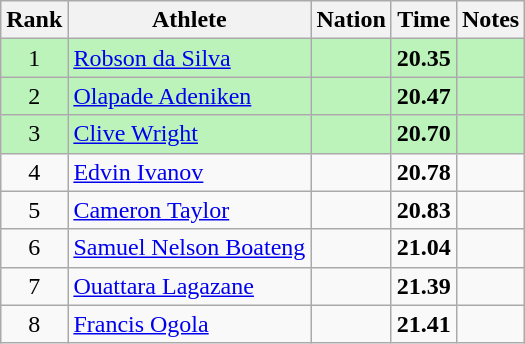<table class="wikitable sortable" style="text-align:center">
<tr>
<th>Rank</th>
<th>Athlete</th>
<th>Nation</th>
<th>Time</th>
<th>Notes</th>
</tr>
<tr style="background:#bbf3bb;">
<td>1</td>
<td align=left><a href='#'>Robson da Silva</a></td>
<td align=left></td>
<td><strong>20.35</strong></td>
<td></td>
</tr>
<tr style="background:#bbf3bb;">
<td>2</td>
<td align=left><a href='#'>Olapade Adeniken</a></td>
<td align=left></td>
<td><strong>20.47</strong></td>
<td></td>
</tr>
<tr style="background:#bbf3bb;">
<td>3</td>
<td align=left><a href='#'>Clive Wright</a></td>
<td align=left></td>
<td><strong>20.70</strong></td>
<td></td>
</tr>
<tr>
<td>4</td>
<td align=left><a href='#'>Edvin Ivanov</a></td>
<td align=left></td>
<td><strong>20.78</strong></td>
<td></td>
</tr>
<tr>
<td>5</td>
<td align=left><a href='#'>Cameron Taylor</a></td>
<td align=left></td>
<td><strong>20.83</strong></td>
<td></td>
</tr>
<tr>
<td>6</td>
<td align=left><a href='#'>Samuel Nelson Boateng</a></td>
<td align=left></td>
<td><strong>21.04</strong></td>
<td></td>
</tr>
<tr>
<td>7</td>
<td align=left><a href='#'>Ouattara Lagazane</a></td>
<td align=left></td>
<td><strong>21.39</strong></td>
<td></td>
</tr>
<tr>
<td>8</td>
<td align=left><a href='#'>Francis Ogola</a></td>
<td align=left></td>
<td><strong>21.41</strong></td>
<td></td>
</tr>
</table>
